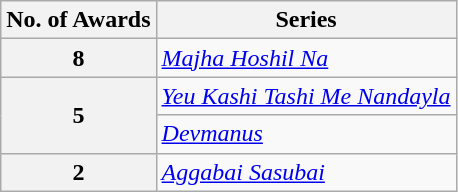<table class="wikitable" style="display:inline-table;">
<tr>
<th>No. of Awards</th>
<th>Series</th>
</tr>
<tr>
<th>8</th>
<td><em><a href='#'>Majha Hoshil Na</a></em></td>
</tr>
<tr>
<th rowspan="2">5</th>
<td><em><a href='#'>Yeu Kashi Tashi Me Nandayla</a></em></td>
</tr>
<tr>
<td><em><a href='#'>Devmanus</a></em></td>
</tr>
<tr>
<th>2</th>
<td><em><a href='#'>Aggabai Sasubai</a></em></td>
</tr>
</table>
